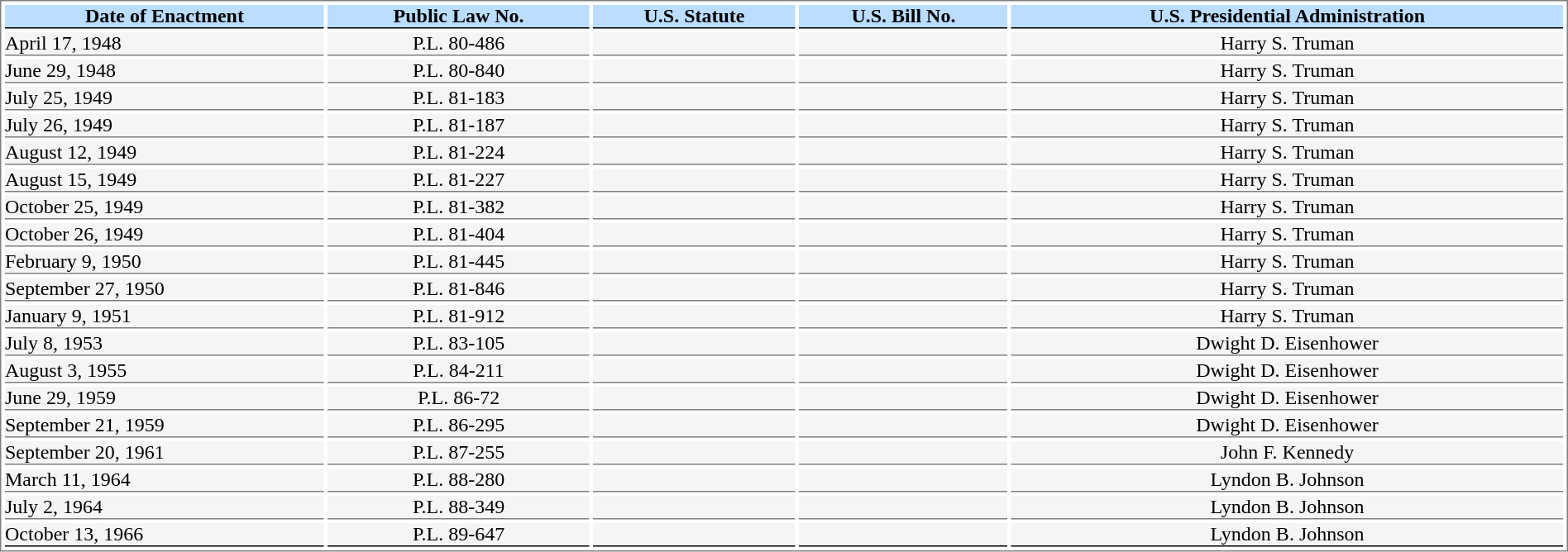<table style="border:1px solid gray; align:left; width:100%" cellspacing=3 cellpadding=0>
<tr style="font-weight:bold; text-align:center; background:#bbddff; color:black;">
<th style=" border-bottom:1.5px solid black">Date of Enactment</th>
<th style=" border-bottom:1.5px solid black">Public Law No.</th>
<th style=" border-bottom:1.5px solid black">U.S. Statute</th>
<th style=" border-bottom:1.5px solid black">U.S. Bill No.</th>
<th style=" border-bottom:1.5px solid black">U.S. Presidential Administration</th>
</tr>
<tr>
<td style="border-bottom:1px solid gray; background:#F5F5F5;">April 17, 1948</td>
<td style="border-bottom:1px solid gray; background:#F5F5F5; text-align:center;">P.L. 80-486</td>
<td style="border-bottom:1px solid gray; background:#F5F5F5; text-align:center;"></td>
<td style="border-bottom:1px solid gray; background:#F5F5F5; text-align:center;"></td>
<td style="border-bottom:1px solid gray; background:#F5F5F5; text-align:center;">Harry S. Truman</td>
</tr>
<tr>
<td style="border-bottom:1px solid gray; background:#F5F5F5;">June 29, 1948</td>
<td style="border-bottom:1px solid gray; background:#F5F5F5; text-align:center;">P.L. 80-840</td>
<td style="border-bottom:1px solid gray; background:#F5F5F5; text-align:center;"></td>
<td style="border-bottom:1px solid gray; background:#F5F5F5; text-align:center;"></td>
<td style="border-bottom:1px solid gray; background:#F5F5F5; text-align:center;">Harry S. Truman</td>
</tr>
<tr>
<td style="border-bottom:1px solid gray; background:#F5F5F5;">July 25, 1949</td>
<td style="border-bottom:1px solid gray; background:#F5F5F5; text-align:center;">P.L. 81-183</td>
<td style="border-bottom:1px solid gray; background:#F5F5F5; text-align:center;"></td>
<td style="border-bottom:1px solid gray; background:#F5F5F5; text-align:center;"></td>
<td style="border-bottom:1px solid gray; background:#F5F5F5; text-align:center;">Harry S. Truman</td>
</tr>
<tr>
<td style="border-bottom:1px solid gray; background:#F5F5F5;">July 26, 1949</td>
<td style="border-bottom:1px solid gray; background:#F5F5F5; text-align:center;">P.L. 81-187</td>
<td style="border-bottom:1px solid gray; background:#F5F5F5; text-align:center;"></td>
<td style="border-bottom:1px solid gray; background:#F5F5F5; text-align:center;"></td>
<td style="border-bottom:1px solid gray; background:#F5F5F5; text-align:center;">Harry S. Truman</td>
</tr>
<tr>
<td style="border-bottom:1px solid gray; background:#F5F5F5;">August 12, 1949</td>
<td style="border-bottom:1px solid gray; background:#F5F5F5; text-align:center;">P.L. 81-224</td>
<td style="border-bottom:1px solid gray; background:#F5F5F5; text-align:center;"></td>
<td style="border-bottom:1px solid gray; background:#F5F5F5; text-align:center;"></td>
<td style="border-bottom:1px solid gray; background:#F5F5F5; text-align:center;">Harry S. Truman</td>
</tr>
<tr>
<td style="border-bottom:1px solid gray; background:#F5F5F5;">August 15, 1949</td>
<td style="border-bottom:1px solid gray; background:#F5F5F5; text-align:center;">P.L. 81-227</td>
<td style="border-bottom:1px solid gray; background:#F5F5F5; text-align:center;"></td>
<td style="border-bottom:1px solid gray; background:#F5F5F5; text-align:center;"></td>
<td style="border-bottom:1px solid gray; background:#F5F5F5; text-align:center;">Harry S. Truman</td>
</tr>
<tr>
<td style="border-bottom:1px solid gray; background:#F5F5F5;">October 25, 1949</td>
<td style="border-bottom:1px solid gray; background:#F5F5F5; text-align:center;">P.L. 81-382</td>
<td style="border-bottom:1px solid gray; background:#F5F5F5; text-align:center;"></td>
<td style="border-bottom:1px solid gray; background:#F5F5F5; text-align:center;"></td>
<td style="border-bottom:1px solid gray; background:#F5F5F5; text-align:center;">Harry S. Truman</td>
</tr>
<tr>
<td style="border-bottom:1px solid gray; background:#F5F5F5;">October 26, 1949</td>
<td style="border-bottom:1px solid gray; background:#F5F5F5; text-align:center;">P.L. 81-404</td>
<td style="border-bottom:1px solid gray; background:#F5F5F5; text-align:center;"></td>
<td style="border-bottom:1px solid gray; background:#F5F5F5; text-align:center;"></td>
<td style="border-bottom:1px solid gray; background:#F5F5F5; text-align:center;">Harry S. Truman</td>
</tr>
<tr>
<td style="border-bottom:1px solid gray; background:#F5F5F5;">February 9, 1950</td>
<td style="border-bottom:1px solid gray; background:#F5F5F5; text-align:center;">P.L. 81-445</td>
<td style="border-bottom:1px solid gray; background:#F5F5F5; text-align:center;"></td>
<td style="border-bottom:1px solid gray; background:#F5F5F5; text-align:center;"></td>
<td style="border-bottom:1px solid gray; background:#F5F5F5; text-align:center;">Harry S. Truman</td>
</tr>
<tr>
<td style="border-bottom:1px solid gray; background:#F5F5F5;">September 27, 1950</td>
<td style="border-bottom:1px solid gray; background:#F5F5F5; text-align:center;">P.L. 81-846</td>
<td style="border-bottom:1px solid gray; background:#F5F5F5; text-align:center;"></td>
<td style="border-bottom:1px solid gray; background:#F5F5F5; text-align:center;"></td>
<td style="border-bottom:1px solid gray; background:#F5F5F5; text-align:center;">Harry S. Truman</td>
</tr>
<tr>
<td style="border-bottom:1px solid gray; background:#F5F5F5;">January 9, 1951</td>
<td style="border-bottom:1px solid gray; background:#F5F5F5; text-align:center;">P.L. 81-912</td>
<td style="border-bottom:1px solid gray; background:#F5F5F5; text-align:center;"></td>
<td style="border-bottom:1px solid gray; background:#F5F5F5; text-align:center;"></td>
<td style="border-bottom:1px solid gray; background:#F5F5F5; text-align:center;">Harry S. Truman</td>
</tr>
<tr>
<td style="border-bottom:1px solid gray; background:#F5F5F5;">July 8, 1953</td>
<td style="border-bottom:1px solid gray; background:#F5F5F5; text-align:center;">P.L. 83-105</td>
<td style="border-bottom:1px solid gray; background:#F5F5F5; text-align:center;"></td>
<td style="border-bottom:1px solid gray; background:#F5F5F5; text-align:center;"></td>
<td style="border-bottom:1px solid gray; background:#F5F5F5; text-align:center;">Dwight D. Eisenhower</td>
</tr>
<tr>
<td style="border-bottom:1px solid gray; background:#F5F5F5;">August 3, 1955</td>
<td style="border-bottom:1px solid gray; background:#F5F5F5; text-align:center;">P.L. 84-211</td>
<td style="border-bottom:1px solid gray; background:#F5F5F5; text-align:center;"></td>
<td style="border-bottom:1px solid gray; background:#F5F5F5; text-align:center;"></td>
<td style="border-bottom:1px solid gray; background:#F5F5F5; text-align:center;">Dwight D. Eisenhower</td>
</tr>
<tr>
<td style="border-bottom:1px solid gray; background:#F5F5F5;">June 29, 1959</td>
<td style="border-bottom:1px solid gray; background:#F5F5F5; text-align:center;">P.L. 86-72</td>
<td style="border-bottom:1px solid gray; background:#F5F5F5; text-align:center;"></td>
<td style="border-bottom:1px solid gray; background:#F5F5F5; text-align:center;"></td>
<td style="border-bottom:1px solid gray; background:#F5F5F5; text-align:center;">Dwight D. Eisenhower</td>
</tr>
<tr>
<td style="border-bottom:1px solid gray; background:#F5F5F5;">September 21, 1959</td>
<td style="border-bottom:1px solid gray; background:#F5F5F5; text-align:center;">P.L. 86-295</td>
<td style="border-bottom:1px solid gray; background:#F5F5F5; text-align:center;"></td>
<td style="border-bottom:1px solid gray; background:#F5F5F5; text-align:center;"></td>
<td style="border-bottom:1px solid gray; background:#F5F5F5; text-align:center;">Dwight D. Eisenhower</td>
</tr>
<tr>
<td style="border-bottom:1px solid gray; background:#F5F5F5;">September 20, 1961</td>
<td style="border-bottom:1px solid gray; background:#F5F5F5; text-align:center;">P.L. 87-255</td>
<td style="border-bottom:1px solid gray; background:#F5F5F5; text-align:center;"></td>
<td style="border-bottom:1px solid gray; background:#F5F5F5; text-align:center;"></td>
<td style="border-bottom:1px solid gray; background:#F5F5F5; text-align:center;">John F. Kennedy</td>
</tr>
<tr>
<td style="border-bottom:1px solid gray; background:#F5F5F5;">March 11, 1964</td>
<td style="border-bottom:1px solid gray; background:#F5F5F5; text-align:center;">P.L. 88-280</td>
<td style="border-bottom:1px solid gray; background:#F5F5F5; text-align:center;"></td>
<td style="border-bottom:1px solid gray; background:#F5F5F5; text-align:center;"></td>
<td style="border-bottom:1px solid gray; background:#F5F5F5; text-align:center;">Lyndon B. Johnson</td>
</tr>
<tr>
<td style="border-bottom:1px solid gray; background:#F5F5F5;">July 2, 1964</td>
<td style="border-bottom:1px solid gray; background:#F5F5F5; text-align:center;">P.L. 88-349</td>
<td style="border-bottom:1px solid gray; background:#F5F5F5; text-align:center;"></td>
<td style="border-bottom:1px solid gray; background:#F5F5F5; text-align:center;"></td>
<td style="border-bottom:1px solid gray; background:#F5F5F5; text-align:center;">Lyndon B. Johnson</td>
</tr>
<tr>
<td style="border-bottom:1.5px solid black; background:#F5F5F5;">October 13, 1966</td>
<td style="border-bottom:1.5px solid black; background:#F5F5F5; text-align:center;">P.L. 89-647</td>
<td style="border-bottom:1.5px solid black; background:#F5F5F5; text-align:center;"></td>
<td style="border-bottom:1.5px solid black; background:#F5F5F5; text-align:center;"></td>
<td style="border-bottom:1.5px solid black; background:#F5F5F5; text-align:center;">Lyndon B. Johnson</td>
</tr>
</table>
